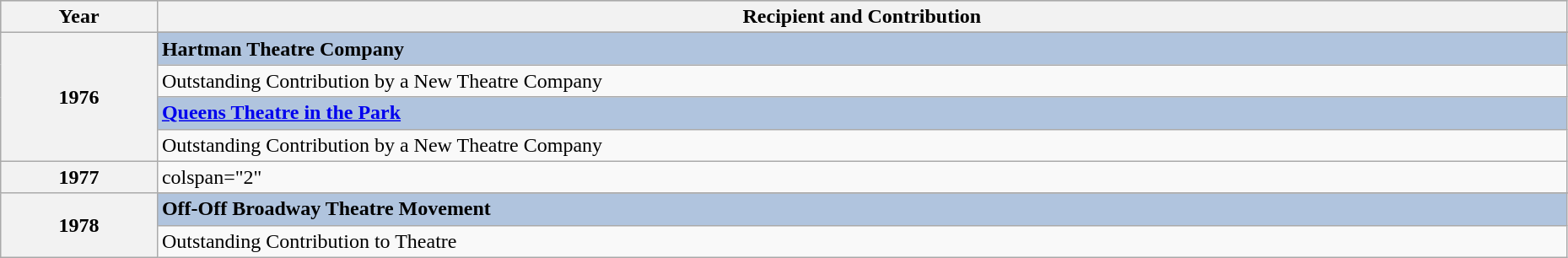<table class="wikitable" style="width:98%;">
<tr style="background:#bebebe;">
<th style="width:10%;">Year</th>
<th style="width:90%;">Recipient and Contribution</th>
</tr>
<tr>
<th rowspan="5">1976</th>
</tr>
<tr style="background:#B0C4DE">
<td><strong>Hartman Theatre Company</strong></td>
</tr>
<tr>
<td>Outstanding Contribution by a New Theatre Company</td>
</tr>
<tr style="background:#B0C4DE">
<td><strong><a href='#'>Queens Theatre in the Park</a></strong></td>
</tr>
<tr>
<td>Outstanding Contribution by a New Theatre Company</td>
</tr>
<tr>
<th>1977</th>
<td>colspan="2" </td>
</tr>
<tr>
<th rowspan="3">1978</th>
</tr>
<tr style="background:#B0C4DE">
<td><strong>Off-Off Broadway Theatre Movement</strong></td>
</tr>
<tr>
<td>Outstanding Contribution to Theatre</td>
</tr>
</table>
